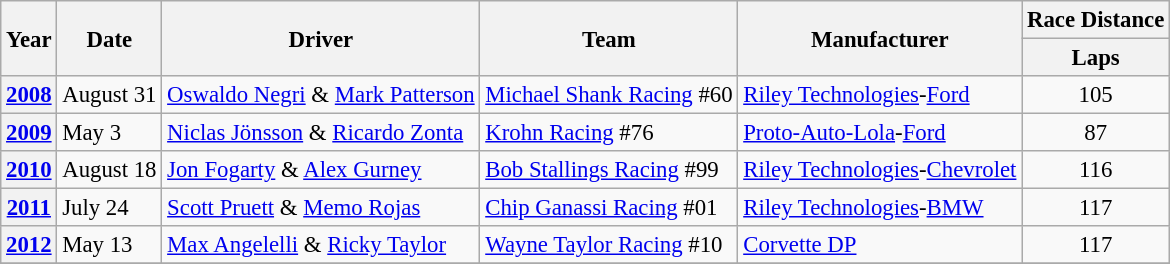<table class="wikitable" style="font-size: 95%;">
<tr>
<th rowspan="2">Year</th>
<th rowspan="2">Date</th>
<th rowspan="2">Driver</th>
<th rowspan="2">Team</th>
<th rowspan="2">Manufacturer</th>
<th colspan="1">Race Distance</th>
</tr>
<tr>
<th>Laps</th>
</tr>
<tr>
<th><a href='#'>2008</a></th>
<td>August 31</td>
<td> <a href='#'>Oswaldo Negri</a> &  <a href='#'>Mark Patterson</a></td>
<td><a href='#'>Michael Shank Racing</a> #60</td>
<td><a href='#'>Riley Technologies</a>-<a href='#'>Ford</a></td>
<td style="text-align:center;">105</td>
</tr>
<tr>
<th><a href='#'>2009</a></th>
<td>May 3</td>
<td> <a href='#'>Niclas Jönsson</a> &  <a href='#'>Ricardo Zonta</a></td>
<td><a href='#'>Krohn Racing</a> #76</td>
<td><a href='#'>Proto-Auto-Lola</a>-<a href='#'>Ford</a></td>
<td style="text-align:center;">87</td>
</tr>
<tr>
<th><a href='#'>2010</a></th>
<td>August 18</td>
<td> <a href='#'>Jon Fogarty</a> &  <a href='#'>Alex Gurney</a></td>
<td><a href='#'>Bob Stallings Racing</a> #99</td>
<td><a href='#'>Riley Technologies</a>-<a href='#'>Chevrolet</a></td>
<td style="text-align:center;">116</td>
</tr>
<tr>
<th><a href='#'>2011</a></th>
<td>July 24</td>
<td> <a href='#'>Scott Pruett</a> &  <a href='#'>Memo Rojas</a></td>
<td><a href='#'>Chip Ganassi Racing</a> #01</td>
<td><a href='#'>Riley Technologies</a>-<a href='#'>BMW</a></td>
<td style="text-align:center;">117</td>
</tr>
<tr>
<th><a href='#'>2012</a></th>
<td>May 13</td>
<td> <a href='#'>Max Angelelli</a> &  <a href='#'>Ricky Taylor</a></td>
<td><a href='#'>Wayne Taylor Racing</a> #10</td>
<td><a href='#'>Corvette DP</a></td>
<td style="text-align:center;">117</td>
</tr>
<tr>
</tr>
</table>
